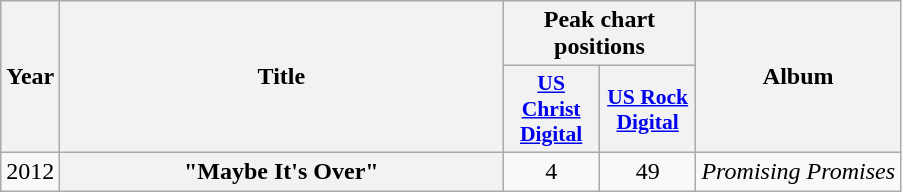<table class="wikitable plainrowheaders" style=text-align:center;>
<tr>
<th scope="col" rowspan="2">Year</th>
<th scope="col" rowspan="2" style="width:18em;">Title</th>
<th scope="col" colspan="2">Peak chart positions</th>
<th scope="col" rowspan="2">Album</th>
</tr>
<tr>
<th style="width:4em;font-size:90%;"><a href='#'>US Christ Digital</a></th>
<th style="width:4em;font-size:90%;"><a href='#'>US Rock Digital</a></th>
</tr>
<tr>
<td>2012</td>
<th scope="row">"Maybe It's Over"</th>
<td>4</td>
<td>49</td>
<td style="text-align:left;"><em>Promising Promises</em></td>
</tr>
</table>
